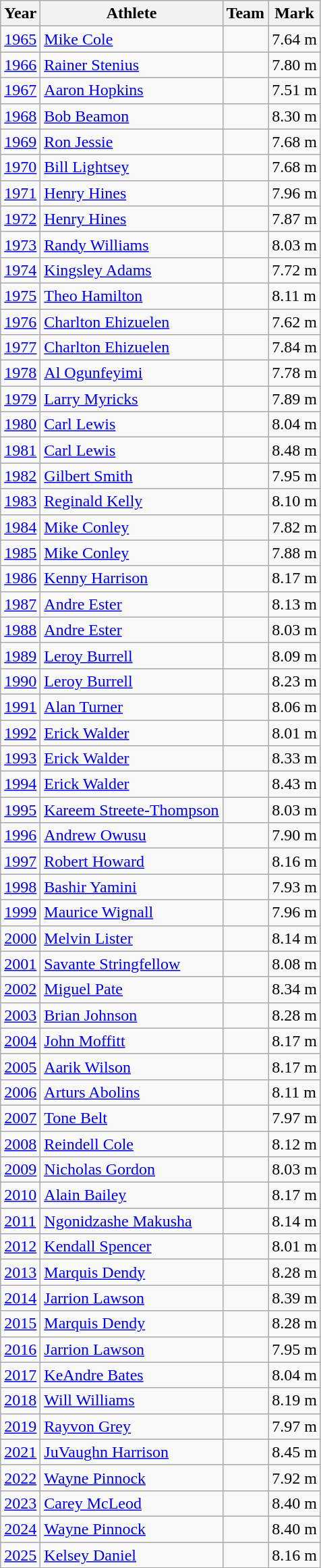<table class="wikitable sortable">
<tr>
<th>Year</th>
<th>Athlete</th>
<th>Team</th>
<th>Mark</th>
</tr>
<tr>
<td><a href='#'>1965</a></td>
<td><a href='#'>Mike Cole</a></td>
<td></td>
<td>7.64 m</td>
</tr>
<tr>
<td><a href='#'>1966</a></td>
<td><a href='#'>Rainer Stenius</a></td>
<td></td>
<td>7.80 m</td>
</tr>
<tr>
<td><a href='#'>1967</a></td>
<td><a href='#'>Aaron Hopkins</a></td>
<td></td>
<td>7.51 m</td>
</tr>
<tr>
<td><a href='#'>1968</a></td>
<td><a href='#'>Bob Beamon</a></td>
<td></td>
<td>8.30 m</td>
</tr>
<tr>
<td><a href='#'>1969</a></td>
<td><a href='#'>Ron Jessie</a></td>
<td></td>
<td>7.68 m</td>
</tr>
<tr>
<td><a href='#'>1970</a></td>
<td><a href='#'>Bill Lightsey</a></td>
<td></td>
<td>7.68 m</td>
</tr>
<tr>
<td><a href='#'>1971</a></td>
<td><a href='#'>Henry Hines</a></td>
<td></td>
<td>7.96 m</td>
</tr>
<tr>
<td><a href='#'>1972</a></td>
<td><a href='#'>Henry Hines</a></td>
<td></td>
<td>7.87 m</td>
</tr>
<tr>
<td><a href='#'>1973</a></td>
<td><a href='#'>Randy Williams</a></td>
<td></td>
<td>8.03 m</td>
</tr>
<tr>
<td><a href='#'>1974</a></td>
<td><a href='#'>Kingsley Adams</a></td>
<td></td>
<td>7.72 m</td>
</tr>
<tr>
<td><a href='#'>1975</a></td>
<td><a href='#'>Theo Hamilton</a></td>
<td></td>
<td>8.11 m</td>
</tr>
<tr>
<td><a href='#'>1976</a></td>
<td><a href='#'>Charlton Ehizuelen</a></td>
<td></td>
<td>7.62 m</td>
</tr>
<tr>
<td><a href='#'>1977</a></td>
<td><a href='#'>Charlton Ehizuelen</a></td>
<td></td>
<td>7.84 m</td>
</tr>
<tr>
<td><a href='#'>1978</a></td>
<td><a href='#'>Al Ogunfeyimi</a></td>
<td></td>
<td>7.78 m</td>
</tr>
<tr>
<td><a href='#'>1979</a></td>
<td><a href='#'>Larry Myricks</a></td>
<td></td>
<td>7.89 m</td>
</tr>
<tr>
<td><a href='#'>1980</a></td>
<td><a href='#'>Carl Lewis</a></td>
<td></td>
<td>8.04 m</td>
</tr>
<tr>
<td><a href='#'>1981</a></td>
<td><a href='#'>Carl Lewis</a></td>
<td></td>
<td>8.48 m</td>
</tr>
<tr>
<td><a href='#'>1982</a></td>
<td><a href='#'>Gilbert Smith</a></td>
<td></td>
<td>7.95 m</td>
</tr>
<tr>
<td><a href='#'>1983</a></td>
<td><a href='#'>Reginald Kelly</a></td>
<td></td>
<td>8.10 m</td>
</tr>
<tr>
<td><a href='#'>1984</a></td>
<td><a href='#'>Mike Conley</a></td>
<td></td>
<td>7.82 m</td>
</tr>
<tr>
<td><a href='#'>1985</a></td>
<td><a href='#'>Mike Conley</a></td>
<td></td>
<td>7.88 m</td>
</tr>
<tr>
<td><a href='#'>1986</a></td>
<td><a href='#'>Kenny Harrison</a></td>
<td></td>
<td>8.17 m</td>
</tr>
<tr>
<td><a href='#'>1987</a></td>
<td><a href='#'>Andre Ester</a></td>
<td></td>
<td>8.13 m</td>
</tr>
<tr>
<td><a href='#'>1988</a></td>
<td><a href='#'>Andre Ester</a></td>
<td></td>
<td>8.03 m</td>
</tr>
<tr>
<td><a href='#'>1989</a></td>
<td><a href='#'>Leroy Burrell</a></td>
<td></td>
<td>8.09 m</td>
</tr>
<tr>
<td><a href='#'>1990</a></td>
<td><a href='#'>Leroy Burrell</a></td>
<td></td>
<td>8.23 m</td>
</tr>
<tr>
<td><a href='#'>1991</a></td>
<td><a href='#'>Alan Turner</a></td>
<td></td>
<td>8.06 m</td>
</tr>
<tr>
<td><a href='#'>1992</a></td>
<td><a href='#'>Erick Walder</a></td>
<td></td>
<td>8.01 m</td>
</tr>
<tr>
<td><a href='#'>1993</a></td>
<td><a href='#'>Erick Walder</a></td>
<td></td>
<td>8.33 m</td>
</tr>
<tr>
<td><a href='#'>1994</a></td>
<td><a href='#'>Erick Walder</a></td>
<td></td>
<td>8.43 m</td>
</tr>
<tr>
<td><a href='#'>1995</a></td>
<td><a href='#'>Kareem Streete-Thompson</a></td>
<td></td>
<td>8.03 m</td>
</tr>
<tr>
<td><a href='#'>1996</a></td>
<td><a href='#'>Andrew Owusu</a></td>
<td></td>
<td>7.90 m</td>
</tr>
<tr>
<td><a href='#'>1997</a></td>
<td><a href='#'>Robert Howard</a></td>
<td></td>
<td>8.16 m</td>
</tr>
<tr>
<td><a href='#'>1998</a></td>
<td><a href='#'>Bashir Yamini</a></td>
<td></td>
<td>7.93 m</td>
</tr>
<tr>
<td><a href='#'>1999</a></td>
<td><a href='#'>Maurice Wignall</a></td>
<td></td>
<td>7.96 m</td>
</tr>
<tr>
<td><a href='#'>2000</a></td>
<td><a href='#'>Melvin Lister</a></td>
<td></td>
<td>8.14 m</td>
</tr>
<tr>
<td><a href='#'>2001</a></td>
<td><a href='#'>Savante Stringfellow</a></td>
<td></td>
<td>8.08 m</td>
</tr>
<tr>
<td><a href='#'>2002</a></td>
<td><a href='#'>Miguel Pate</a></td>
<td></td>
<td>8.34 m</td>
</tr>
<tr>
<td><a href='#'>2003</a></td>
<td><a href='#'>Brian Johnson</a></td>
<td></td>
<td>8.28 m</td>
</tr>
<tr>
<td><a href='#'>2004</a></td>
<td><a href='#'>John Moffitt</a></td>
<td></td>
<td>8.17 m</td>
</tr>
<tr>
<td><a href='#'>2005</a></td>
<td><a href='#'>Aarik Wilson</a></td>
<td></td>
<td>8.17 m</td>
</tr>
<tr>
<td><a href='#'>2006</a></td>
<td><a href='#'>Arturs Abolins</a></td>
<td></td>
<td>8.11 m</td>
</tr>
<tr>
<td><a href='#'>2007</a></td>
<td><a href='#'>Tone Belt</a></td>
<td></td>
<td>7.97 m</td>
</tr>
<tr>
<td><a href='#'>2008</a></td>
<td><a href='#'>Reindell Cole</a></td>
<td></td>
<td>8.12 m</td>
</tr>
<tr>
<td><a href='#'>2009</a></td>
<td><a href='#'>Nicholas Gordon</a></td>
<td></td>
<td>8.03 m</td>
</tr>
<tr>
<td><a href='#'>2010</a></td>
<td><a href='#'>Alain Bailey</a></td>
<td></td>
<td>8.17 m</td>
</tr>
<tr>
<td><a href='#'>2011</a></td>
<td><a href='#'>Ngonidzashe Makusha</a></td>
<td></td>
<td>8.14 m</td>
</tr>
<tr>
<td><a href='#'>2012</a></td>
<td><a href='#'>Kendall Spencer</a></td>
<td></td>
<td>8.01 m</td>
</tr>
<tr>
<td><a href='#'>2013</a></td>
<td><a href='#'>Marquis Dendy</a></td>
<td></td>
<td>8.28 m</td>
</tr>
<tr>
<td><a href='#'>2014</a></td>
<td><a href='#'>Jarrion Lawson</a></td>
<td></td>
<td>8.39 m</td>
</tr>
<tr>
<td><a href='#'>2015</a></td>
<td><a href='#'>Marquis Dendy</a></td>
<td></td>
<td>8.28 m</td>
</tr>
<tr>
<td><a href='#'>2016</a></td>
<td><a href='#'>Jarrion Lawson</a></td>
<td></td>
<td>7.95 m</td>
</tr>
<tr>
<td><a href='#'>2017</a></td>
<td><a href='#'>KeAndre Bates</a></td>
<td></td>
<td>8.04 m</td>
</tr>
<tr>
<td><a href='#'>2018</a></td>
<td><a href='#'>Will Williams</a></td>
<td></td>
<td>8.19 m</td>
</tr>
<tr>
<td><a href='#'>2019</a></td>
<td><a href='#'>Rayvon Grey</a></td>
<td></td>
<td>7.97 m</td>
</tr>
<tr>
<td><a href='#'>2021</a></td>
<td><a href='#'>JuVaughn Harrison</a></td>
<td></td>
<td>8.45 m</td>
</tr>
<tr>
<td><a href='#'>2022</a></td>
<td><a href='#'>Wayne Pinnock</a></td>
<td></td>
<td>7.92 m</td>
</tr>
<tr>
<td><a href='#'>2023</a></td>
<td><a href='#'>Carey McLeod</a></td>
<td></td>
<td>8.40 m</td>
</tr>
<tr>
<td><a href='#'>2024</a></td>
<td><a href='#'>Wayne Pinnock</a></td>
<td></td>
<td>8.40 m</td>
</tr>
<tr>
<td><a href='#'>2025</a></td>
<td> <a href='#'>Kelsey Daniel</a></td>
<td></td>
<td>8.16 m</td>
</tr>
</table>
